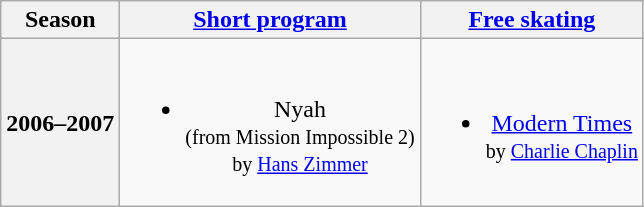<table class="wikitable" style="text-align:center">
<tr>
<th>Season</th>
<th><a href='#'>Short program</a></th>
<th><a href='#'>Free skating</a></th>
</tr>
<tr>
<th>2006–2007 <br> </th>
<td><br><ul><li>Nyah <br><small> (from Mission Impossible 2) <br> by <a href='#'>Hans Zimmer</a> </small></li></ul></td>
<td><br><ul><li><a href='#'>Modern Times</a> <br><small> by <a href='#'>Charlie Chaplin</a> </small></li></ul></td>
</tr>
</table>
